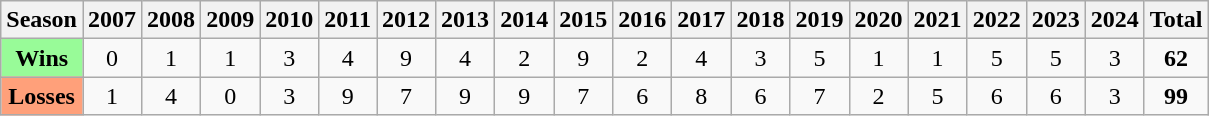<table class=wikitable>
<tr>
<th>Season</th>
<th>2007</th>
<th>2008</th>
<th>2009</th>
<th>2010</th>
<th>2011</th>
<th>2012</th>
<th>2013</th>
<th>2014</th>
<th>2015</th>
<th>2016</th>
<th>2017</th>
<th>2018</th>
<th>2019</th>
<th>2020</th>
<th>2021</th>
<th>2022</th>
<th>2023</th>
<th>2024</th>
<th><strong>Total</strong></th>
</tr>
<tr align=center>
<td bgcolor="98FB98"><strong>Wins</strong></td>
<td>0</td>
<td>1</td>
<td>1</td>
<td>3</td>
<td>4</td>
<td>9</td>
<td>4</td>
<td>2</td>
<td>9</td>
<td>2</td>
<td>4</td>
<td>3</td>
<td>5</td>
<td>1</td>
<td>1</td>
<td>5</td>
<td>5</td>
<td>3</td>
<td><strong>62</strong></td>
</tr>
<tr align=center>
<td bgcolor="FFA07A"><strong>Losses</strong></td>
<td>1</td>
<td>4</td>
<td>0</td>
<td>3</td>
<td>9</td>
<td>7</td>
<td>9</td>
<td>9</td>
<td>7</td>
<td>6</td>
<td>8</td>
<td>6</td>
<td>7</td>
<td>2</td>
<td>5</td>
<td>6</td>
<td>6</td>
<td>3</td>
<td><strong>99</strong></td>
</tr>
</table>
